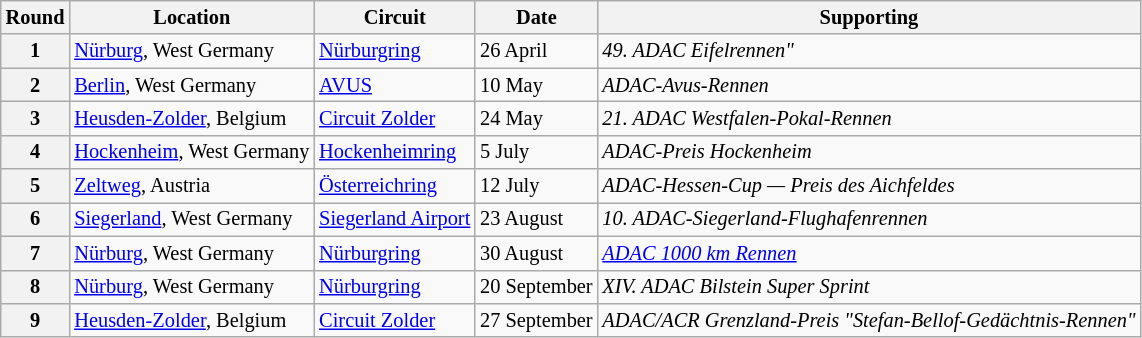<table class="wikitable" style="font-size: 85%;">
<tr>
<th>Round</th>
<th>Location</th>
<th>Circuit</th>
<th>Date</th>
<th>Supporting</th>
</tr>
<tr>
<th>1</th>
<td> <a href='#'>Nürburg</a>, West Germany</td>
<td><a href='#'>Nürburgring</a></td>
<td>26 April</td>
<td><em>49. ADAC Eifelrennen"</em></td>
</tr>
<tr>
<th>2</th>
<td> <a href='#'>Berlin</a>, West Germany</td>
<td><a href='#'>AVUS</a></td>
<td>10 May</td>
<td><em>ADAC-Avus-Rennen</em></td>
</tr>
<tr>
<th>3</th>
<td> <a href='#'>Heusden-Zolder</a>, Belgium</td>
<td><a href='#'>Circuit Zolder</a></td>
<td>24 May</td>
<td><em>21. ADAC Westfalen-Pokal-Rennen</em></td>
</tr>
<tr>
<th>4</th>
<td> <a href='#'>Hockenheim</a>, West Germany</td>
<td><a href='#'>Hockenheimring</a></td>
<td>5 July</td>
<td><em>ADAC-Preis Hockenheim</em></td>
</tr>
<tr>
<th>5</th>
<td> <a href='#'>Zeltweg</a>, Austria</td>
<td><a href='#'>Österreichring</a></td>
<td>12 July</td>
<td><em>ADAC-Hessen-Cup — Preis des Aichfeldes</em></td>
</tr>
<tr>
<th>6</th>
<td> <a href='#'>Siegerland</a>, West Germany</td>
<td><a href='#'>Siegerland Airport</a></td>
<td>23 August</td>
<td><em>10. ADAC-Siegerland-Flughafenrennen</em></td>
</tr>
<tr>
<th>7</th>
<td> <a href='#'>Nürburg</a>, West Germany</td>
<td><a href='#'>Nürburgring</a></td>
<td>30 August</td>
<td><em><a href='#'>ADAC 1000 km Rennen</a></em></td>
</tr>
<tr>
<th>8</th>
<td> <a href='#'>Nürburg</a>, West Germany</td>
<td><a href='#'>Nürburgring</a></td>
<td>20 September</td>
<td><em>XIV. ADAC Bilstein Super Sprint</em></td>
</tr>
<tr>
<th>9</th>
<td> <a href='#'>Heusden-Zolder</a>, Belgium</td>
<td><a href='#'>Circuit Zolder</a></td>
<td>27 September</td>
<td><em>ADAC/ACR Grenzland-Preis "Stefan-Bellof-Gedächtnis-Rennen"</em></td>
</tr>
</table>
